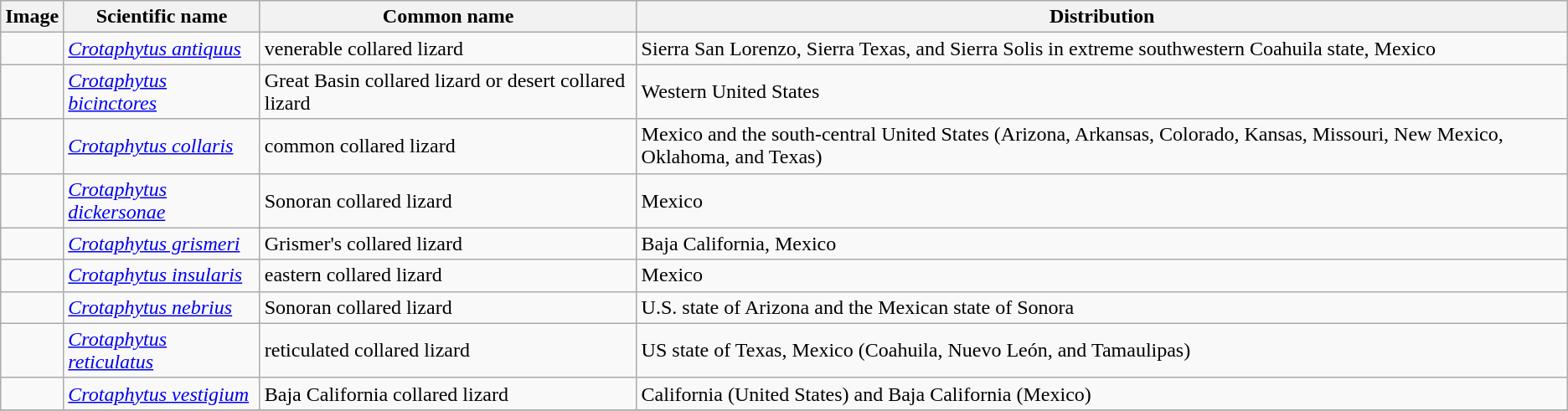<table class="wikitable">
<tr>
<th>Image</th>
<th>Scientific name</th>
<th>Common name</th>
<th>Distribution</th>
</tr>
<tr>
<td></td>
<td><em><a href='#'>Crotaphytus antiquus</a></em> </td>
<td>venerable collared lizard</td>
<td>Sierra San Lorenzo, Sierra Texas, and Sierra Solis in extreme southwestern Coahuila state, Mexico</td>
</tr>
<tr>
<td></td>
<td><em><a href='#'>Crotaphytus bicinctores</a></em> </td>
<td>Great Basin collared lizard or desert collared lizard</td>
<td>Western United States</td>
</tr>
<tr>
<td></td>
<td><em><a href='#'>Crotaphytus collaris</a></em> </td>
<td>common collared lizard</td>
<td>Mexico and the south-central United States (Arizona, Arkansas, Colorado, Kansas, Missouri, New Mexico, Oklahoma, and Texas)</td>
</tr>
<tr>
<td></td>
<td><em><a href='#'>Crotaphytus dickersonae</a></em> </td>
<td>Sonoran collared lizard</td>
<td>Mexico</td>
</tr>
<tr>
<td></td>
<td><em><a href='#'>Crotaphytus grismeri</a></em> </td>
<td>Grismer's collared lizard</td>
<td>Baja California, Mexico</td>
</tr>
<tr>
<td></td>
<td><em><a href='#'>Crotaphytus insularis</a></em> </td>
<td>eastern collared lizard</td>
<td>Mexico</td>
</tr>
<tr>
<td></td>
<td><em><a href='#'>Crotaphytus nebrius</a></em> </td>
<td>Sonoran collared lizard</td>
<td>U.S. state of Arizona and the Mexican state of Sonora</td>
</tr>
<tr>
<td></td>
<td><em><a href='#'>Crotaphytus reticulatus</a></em> </td>
<td>reticulated collared lizard</td>
<td>US state of Texas, Mexico (Coahuila, Nuevo León, and Tamaulipas)</td>
</tr>
<tr>
<td></td>
<td><em><a href='#'>Crotaphytus vestigium</a></em> </td>
<td>Baja California collared lizard</td>
<td>California (United States) and Baja California (Mexico)</td>
</tr>
<tr>
</tr>
</table>
